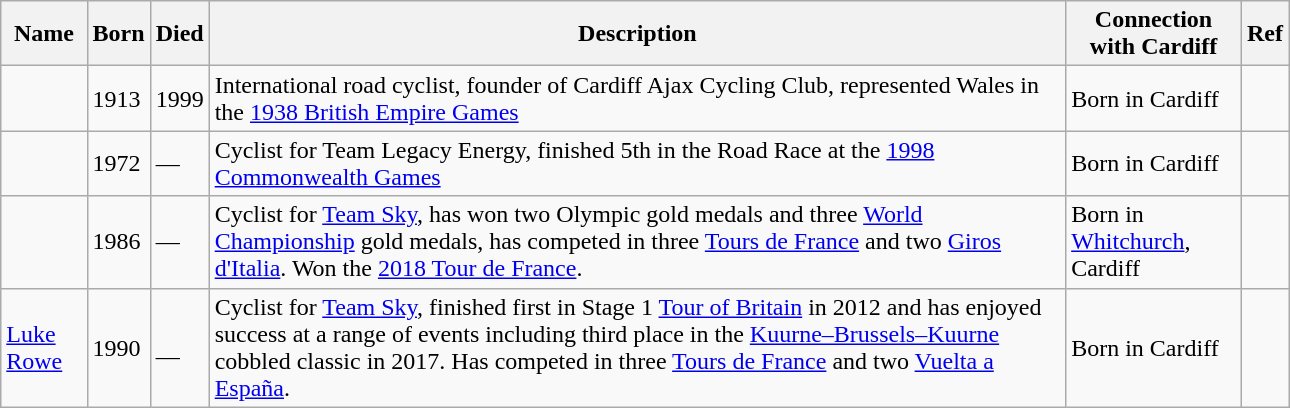<table class="sortable wikitable" style="text-align: left; width: 68%;">
<tr>
<th scope="col">Name</th>
<th scope="col">Born</th>
<th scope="col">Died</th>
<th scope="col">Description</th>
<th scope="col">Connection with Cardiff</th>
<th scope="col"><abbr>Ref</abbr></th>
</tr>
<tr>
<td></td>
<td>1913</td>
<td>1999</td>
<td>International road cyclist, founder of Cardiff Ajax Cycling Club, represented Wales in the <a href='#'>1938 British Empire Games</a></td>
<td>Born in Cardiff</td>
<td></td>
</tr>
<tr>
<td></td>
<td>1972</td>
<td>—</td>
<td>Cyclist for Team Legacy Energy, finished 5th in the Road Race at the <a href='#'>1998 Commonwealth Games</a></td>
<td>Born in Cardiff</td>
<td></td>
</tr>
<tr>
<td></td>
<td>1986</td>
<td>—</td>
<td>Cyclist for <a href='#'>Team Sky</a>, has won two Olympic gold medals and three <a href='#'>World Championship</a> gold medals, has competed in three <a href='#'>Tours de France</a> and two <a href='#'>Giros d'Italia</a>. Won the <a href='#'>2018 Tour de France</a>.</td>
<td>Born in <a href='#'>Whitchurch</a>, Cardiff</td>
<td></td>
</tr>
<tr>
<td><a href='#'>Luke Rowe</a></td>
<td>1990</td>
<td>__</td>
<td>Cyclist for <a href='#'>Team Sky</a>, finished first in Stage 1 <a href='#'>Tour of Britain</a> in 2012 and has enjoyed success at a range of events including third place in the <a href='#'>Kuurne–Brussels–Kuurne</a> cobbled classic in 2017. Has competed in three <a href='#'>Tours de France</a> and two <a href='#'>Vuelta a España</a>.</td>
<td>Born in Cardiff</td>
<td></td>
</tr>
</table>
